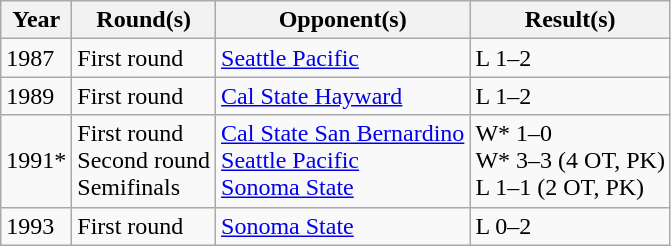<table class="wikitable">
<tr>
<th>Year</th>
<th>Round(s)</th>
<th>Opponent(s)</th>
<th>Result(s)</th>
</tr>
<tr>
<td>1987</td>
<td>First round</td>
<td><a href='#'>Seattle Pacific</a></td>
<td>L 1–2</td>
</tr>
<tr>
<td>1989</td>
<td>First round</td>
<td><a href='#'>Cal State Hayward</a></td>
<td>L 1–2</td>
</tr>
<tr>
<td>1991*</td>
<td>First round<br>Second round<br>Semifinals</td>
<td><a href='#'>Cal State San Bernardino</a><br><a href='#'>Seattle Pacific</a><br><a href='#'>Sonoma State</a></td>
<td>W* 1–0<br>W* 3–3 (4 OT, PK)<br>L 1–1 (2 OT, PK)</td>
</tr>
<tr>
<td>1993</td>
<td>First round</td>
<td><a href='#'>Sonoma State</a></td>
<td>L 0–2</td>
</tr>
</table>
